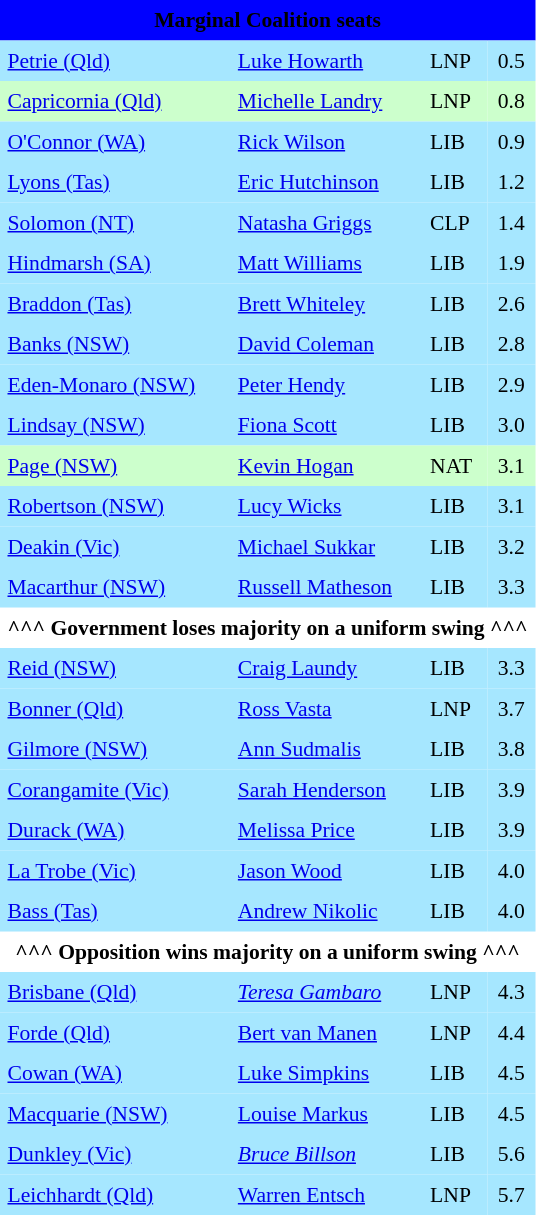<table class="toccolours" cellpadding="5" cellspacing="0" style="float:left; margin-right:.5em; margin-top:.4em; font-size:90%;">
<tr>
<th colspan="4" style="background:blue;"><span>Marginal Coalition seats</span></th>
</tr>
<tr style="background:#a6e7ff;">
<td><a href='#'>Petrie (Qld)</a></td>
<td><a href='#'>Luke Howarth</a></td>
<td>LNP</td>
<td style="text-align:center;">0.5</td>
</tr>
<tr style="background:#cfc;">
<td><a href='#'>Capricornia (Qld)</a></td>
<td><a href='#'>Michelle Landry</a></td>
<td>LNP</td>
<td style="text-align:center;">0.8</td>
</tr>
<tr style="background:#a6e7ff;">
<td><a href='#'>O'Connor (WA)</a></td>
<td><a href='#'>Rick Wilson</a></td>
<td>LIB</td>
<td style="text-align:center;">0.9 </td>
</tr>
<tr style="background:#a6e7ff;">
<td><a href='#'>Lyons (Tas)</a></td>
<td><a href='#'>Eric Hutchinson</a></td>
<td>LIB</td>
<td style="text-align:center;">1.2</td>
</tr>
<tr style="background:#a6e7ff;">
<td><a href='#'>Solomon (NT)</a></td>
<td><a href='#'>Natasha Griggs</a></td>
<td>CLP</td>
<td style="text-align:center;">1.4</td>
</tr>
<tr style="background:#a6e7ff;">
<td><a href='#'>Hindmarsh (SA)</a></td>
<td><a href='#'>Matt Williams</a></td>
<td>LIB</td>
<td style="text-align:center;">1.9</td>
</tr>
<tr style="background:#a6e7ff;">
<td><a href='#'>Braddon (Tas)</a></td>
<td><a href='#'>Brett Whiteley</a></td>
<td>LIB</td>
<td style="text-align:center;">2.6</td>
</tr>
<tr style="background:#a6e7ff;">
<td><a href='#'>Banks (NSW)</a></td>
<td><a href='#'>David Coleman</a></td>
<td>LIB</td>
<td style="text-align:center;">2.8</td>
</tr>
<tr style="background:#a6e7ff;">
<td><a href='#'>Eden-Monaro (NSW)</a></td>
<td><a href='#'>Peter Hendy</a></td>
<td>LIB</td>
<td style="text-align:center;">2.9</td>
</tr>
<tr style="background:#a6e7ff;">
<td><a href='#'>Lindsay (NSW)</a></td>
<td><a href='#'>Fiona Scott</a></td>
<td>LIB</td>
<td style="text-align:center;">3.0</td>
</tr>
<tr style="background:#cfc;">
<td><a href='#'>Page (NSW)</a></td>
<td><a href='#'>Kevin Hogan</a></td>
<td>NAT</td>
<td style="text-align:center;">3.1</td>
</tr>
<tr style="background:#a6e7ff;">
<td><a href='#'>Robertson (NSW)</a></td>
<td><a href='#'>Lucy Wicks</a></td>
<td>LIB</td>
<td style="text-align:center;">3.1</td>
</tr>
<tr style="background:#a6e7ff;">
<td><a href='#'>Deakin (Vic)</a></td>
<td><a href='#'>Michael Sukkar</a></td>
<td>LIB</td>
<td style="text-align:center;">3.2</td>
</tr>
<tr style="background:#a6e7ff;">
<td><a href='#'>Macarthur (NSW)</a></td>
<td><a href='#'>Russell Matheson</a></td>
<td>LIB</td>
<td style="text-align:center;">3.3</td>
</tr>
<tr>
<th colspan="4">^^^ Government loses majority on a uniform swing ^^^</th>
</tr>
<tr style="background:#a6e7ff;">
<td><a href='#'>Reid (NSW)</a></td>
<td><a href='#'>Craig Laundy</a></td>
<td>LIB</td>
<td style="text-align:center;">3.3</td>
</tr>
<tr style="background:#a6e7ff;">
<td><a href='#'>Bonner (Qld)</a></td>
<td><a href='#'>Ross Vasta</a></td>
<td>LNP</td>
<td style="text-align:center;">3.7</td>
</tr>
<tr style="background:#a6e7ff;">
<td><a href='#'>Gilmore (NSW)</a></td>
<td><a href='#'>Ann Sudmalis</a></td>
<td>LIB</td>
<td style="text-align:center;">3.8</td>
</tr>
<tr style="background:#a6e7ff;">
<td><a href='#'>Corangamite (Vic)</a></td>
<td><a href='#'>Sarah Henderson</a></td>
<td>LIB</td>
<td style="text-align:center;">3.9</td>
</tr>
<tr style="background:#a6e7ff;">
<td><a href='#'>Durack (WA)</a></td>
<td><a href='#'>Melissa Price</a></td>
<td>LIB</td>
<td style="text-align:center;">3.9 </td>
</tr>
<tr style="background:#a6e7ff;">
<td><a href='#'>La Trobe (Vic)</a></td>
<td><a href='#'>Jason Wood</a></td>
<td>LIB</td>
<td style="text-align:center;">4.0</td>
</tr>
<tr style="background:#a6e7ff;">
<td><a href='#'>Bass (Tas)</a></td>
<td><a href='#'>Andrew Nikolic</a></td>
<td>LIB</td>
<td style="text-align:center;">4.0</td>
</tr>
<tr>
<th colspan="4">^^^ Opposition wins majority on a uniform swing ^^^</th>
</tr>
<tr style="background:#a6e7ff;">
<td><a href='#'>Brisbane (Qld)</a></td>
<td><em><a href='#'>Teresa Gambaro</a></em></td>
<td>LNP</td>
<td style="text-align:center;">4.3</td>
</tr>
<tr style="background:#a6e7ff;">
<td><a href='#'>Forde (Qld)</a></td>
<td><a href='#'>Bert van Manen</a></td>
<td>LNP</td>
<td style="text-align:center;">4.4</td>
</tr>
<tr style="background:#a6e7ff;">
<td><a href='#'>Cowan (WA)</a></td>
<td><a href='#'>Luke Simpkins</a></td>
<td>LIB</td>
<td style="text-align:center;">4.5</td>
</tr>
<tr style="background:#a6e7ff;">
<td><a href='#'>Macquarie (NSW)</a></td>
<td><a href='#'>Louise Markus</a></td>
<td>LIB</td>
<td style="text-align:center;">4.5</td>
</tr>
<tr style="background:#a6e7ff;">
<td><a href='#'>Dunkley (Vic)</a></td>
<td><em><a href='#'>Bruce Billson</a></em></td>
<td>LIB</td>
<td style="text-align:center;">5.6</td>
</tr>
<tr style="background:#a6e7ff;">
<td><a href='#'>Leichhardt (Qld)</a></td>
<td><a href='#'>Warren Entsch</a></td>
<td>LNP</td>
<td style="text-align:center;">5.7</td>
</tr>
</table>
